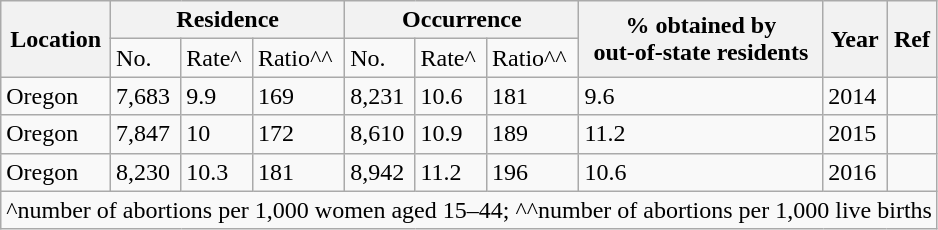<table class="wikitable">
<tr>
<th rowspan="2">Location</th>
<th colspan="3">Residence</th>
<th colspan="3">Occurrence</th>
<th rowspan="2">% obtained by<br>out-of-state residents</th>
<th rowspan="2">Year</th>
<th rowspan="2">Ref</th>
</tr>
<tr>
<td>No.</td>
<td>Rate^</td>
<td>Ratio^^</td>
<td>No.</td>
<td>Rate^</td>
<td>Ratio^^</td>
</tr>
<tr>
<td>Oregon</td>
<td>7,683</td>
<td>9.9</td>
<td>169</td>
<td>8,231</td>
<td>10.6</td>
<td>181</td>
<td>9.6</td>
<td>2014</td>
<td></td>
</tr>
<tr>
<td>Oregon</td>
<td>7,847</td>
<td>10</td>
<td>172</td>
<td>8,610</td>
<td>10.9</td>
<td>189</td>
<td>11.2</td>
<td>2015</td>
<td></td>
</tr>
<tr>
<td>Oregon</td>
<td>8,230</td>
<td>10.3</td>
<td>181</td>
<td>8,942</td>
<td>11.2</td>
<td>196</td>
<td>10.6</td>
<td>2016</td>
<td></td>
</tr>
<tr>
<td colspan="10">^number of abortions per 1,000 women aged 15–44; ^^number of abortions per 1,000 live births</td>
</tr>
</table>
